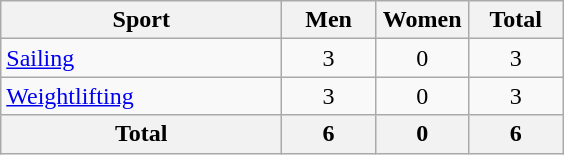<table class="wikitable sortable" style="text-align:center;">
<tr>
<th width=180>Sport</th>
<th width=55>Men</th>
<th width=55>Women</th>
<th width=55>Total</th>
</tr>
<tr>
<td align=left><a href='#'>Sailing</a></td>
<td>3</td>
<td>0</td>
<td>3</td>
</tr>
<tr>
<td align=left><a href='#'>Weightlifting</a></td>
<td>3</td>
<td>0</td>
<td>3</td>
</tr>
<tr>
<th>Total</th>
<th>6</th>
<th>0</th>
<th>6</th>
</tr>
</table>
